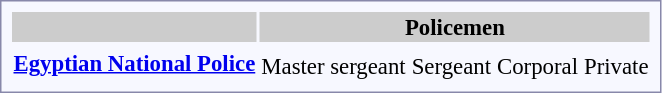<table style="border:1px solid #8888aa; background-color:#f7f8ff; padding:5px; font-size:95%; margin: 0px 12px 12px 0px;">
<tr style="background:#ccc;">
<th></th>
<th colspan=4>Policemen</th>
</tr>
<tr style="text-align:center;">
<td rowspan=3> <strong><a href='#'>Egyptian National Police</a></strong></td>
<td></td>
<td></td>
<td></td>
<td></td>
</tr>
<tr style="text-align:center;">
<td>Master sergeant</td>
<td>Sergeant</td>
<td>Corporal</td>
<td>Private</td>
</tr>
</table>
